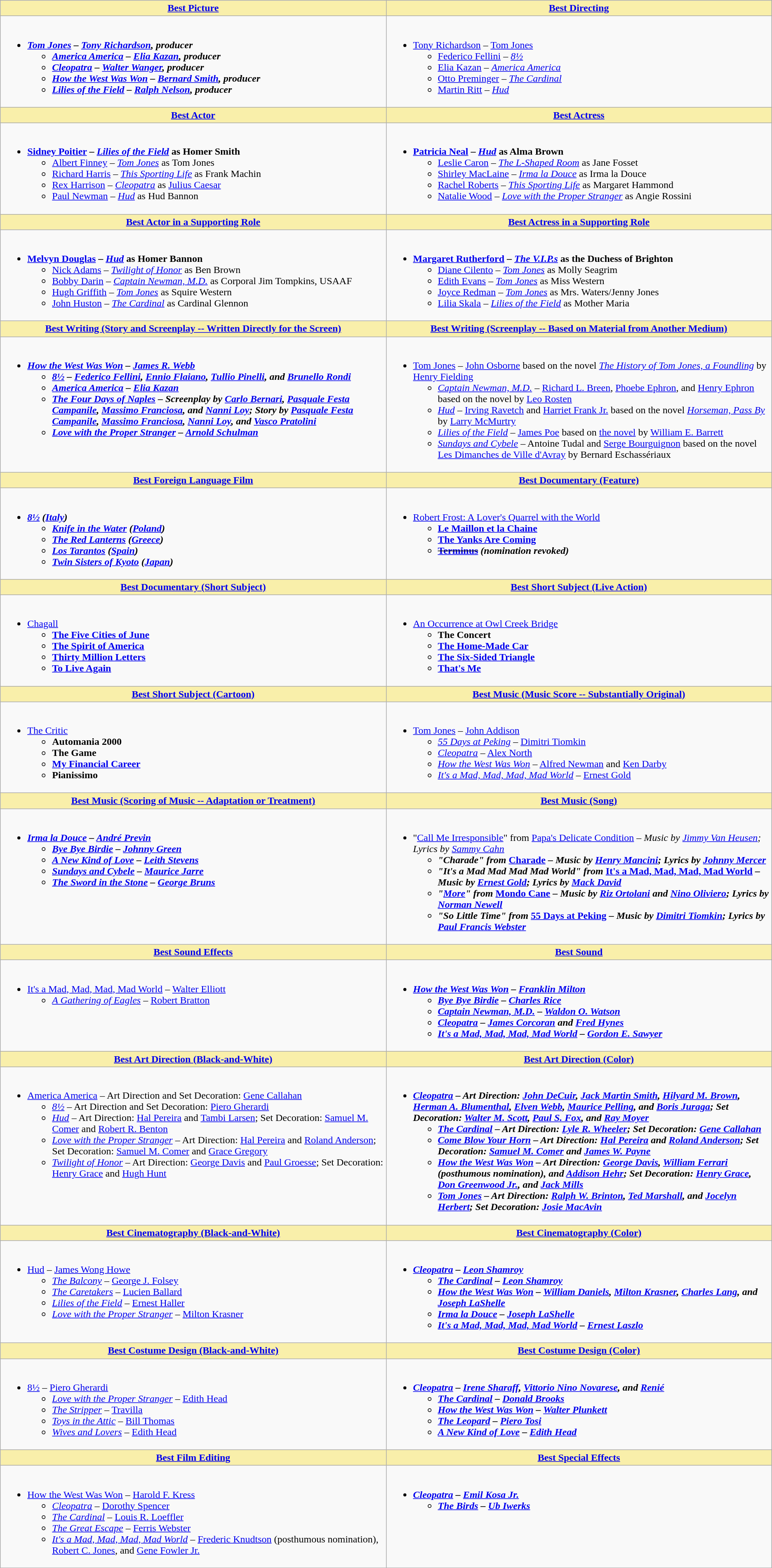<table class=wikitable>
<tr>
<th style="background:#F9EFAA; width:50%"><a href='#'>Best Picture</a></th>
<th style="background:#F9EFAA; width:50%"><a href='#'>Best Directing</a></th>
</tr>
<tr>
<td valign="top"><br><ul><li><strong><em><a href='#'>Tom Jones</a><em> – <a href='#'>Tony Richardson</a>, producer<strong><ul><li></em><a href='#'>America America</a><em> – <a href='#'>Elia Kazan</a>, producer</li><li></em><a href='#'>Cleopatra</a><em> – <a href='#'>Walter Wanger</a>, producer</li><li></em><a href='#'>How the West Was Won</a><em> – <a href='#'>Bernard Smith</a>, producer</li><li></em><a href='#'>Lilies of the Field</a><em> – <a href='#'>Ralph Nelson</a>, producer</li></ul></li></ul></td>
<td valign="top"><br><ul><li></strong><a href='#'>Tony Richardson</a> – </em><a href='#'>Tom Jones</a></em></strong><ul><li><a href='#'>Federico Fellini</a> – <em><a href='#'>8½</a></em></li><li><a href='#'>Elia Kazan</a> – <em><a href='#'>America America</a></em></li><li><a href='#'>Otto Preminger</a> – <em><a href='#'>The Cardinal</a></em></li><li><a href='#'>Martin Ritt</a> – <em><a href='#'>Hud</a></em></li></ul></li></ul></td>
</tr>
<tr>
<th style="background:#F9EFAA"><a href='#'>Best Actor</a></th>
<th style="background:#F9EFAA"><a href='#'>Best Actress</a></th>
</tr>
<tr>
<td valign="top"><br><ul><li><strong><a href='#'>Sidney Poitier</a> – <em><a href='#'>Lilies of the Field</a></em> as Homer Smith</strong><ul><li><a href='#'>Albert Finney</a> – <em><a href='#'>Tom Jones</a></em> as Tom Jones</li><li><a href='#'>Richard Harris</a> – <em><a href='#'>This Sporting Life</a></em> as Frank Machin</li><li><a href='#'>Rex Harrison</a> – <em><a href='#'>Cleopatra</a></em> as <a href='#'>Julius Caesar</a></li><li><a href='#'>Paul Newman</a> – <em><a href='#'>Hud</a></em> as Hud Bannon</li></ul></li></ul></td>
<td valign="top"><br><ul><li><strong><a href='#'>Patricia Neal</a> – <em><a href='#'>Hud</a></em> as Alma Brown</strong><ul><li><a href='#'>Leslie Caron</a> – <em><a href='#'>The L-Shaped Room</a></em> as Jane Fosset</li><li><a href='#'>Shirley MacLaine</a> – <em><a href='#'>Irma la Douce</a></em> as Irma la Douce</li><li><a href='#'>Rachel Roberts</a> – <em><a href='#'>This Sporting Life</a></em> as Margaret Hammond</li><li><a href='#'>Natalie Wood</a> – <em><a href='#'>Love with the Proper Stranger</a></em> as Angie Rossini</li></ul></li></ul></td>
</tr>
<tr>
<th style="background:#F9EFAA"><a href='#'>Best Actor in a Supporting Role</a></th>
<th style="background:#F9EFAA"><a href='#'>Best Actress in a Supporting Role</a></th>
</tr>
<tr>
<td valign="top"><br><ul><li><strong><a href='#'>Melvyn Douglas</a> – <em><a href='#'>Hud</a></em> as Homer Bannon</strong><ul><li><a href='#'>Nick Adams</a> – <em><a href='#'>Twilight of Honor</a></em> as Ben Brown</li><li><a href='#'>Bobby Darin</a> – <em><a href='#'>Captain Newman, M.D.</a></em> as Corporal Jim Tompkins, USAAF</li><li><a href='#'>Hugh Griffith</a> – <em><a href='#'>Tom Jones</a></em> as Squire Western</li><li><a href='#'>John Huston</a> – <em><a href='#'>The Cardinal</a></em> as Cardinal Glennon</li></ul></li></ul></td>
<td valign="top"><br><ul><li><strong><a href='#'>Margaret Rutherford</a> – <em><a href='#'>The V.I.P.s</a></em> as the Duchess of Brighton</strong><ul><li><a href='#'>Diane Cilento</a> – <em><a href='#'>Tom Jones</a></em> as Molly Seagrim</li><li><a href='#'>Edith Evans</a> – <em><a href='#'>Tom Jones</a></em> as Miss Western</li><li><a href='#'>Joyce Redman</a> – <em><a href='#'>Tom Jones</a></em> as Mrs. Waters/Jenny Jones</li><li><a href='#'>Lilia Skala</a> – <em><a href='#'>Lilies of the Field</a></em> as Mother Maria</li></ul></li></ul></td>
</tr>
<tr>
<th style="background:#F9EFAA"><a href='#'>Best Writing (Story and Screenplay -- Written Directly for the Screen)</a></th>
<th style="background:#F9EFAA"><a href='#'>Best Writing (Screenplay -- Based on Material from Another Medium)</a></th>
</tr>
<tr>
<td valign="top"><br><ul><li><strong><em><a href='#'>How the West Was Won</a><em> – <a href='#'>James R. Webb</a><strong><ul><li></em><a href='#'>8½</a><em> – <a href='#'>Federico Fellini</a>, <a href='#'>Ennio Flaiano</a>, <a href='#'>Tullio Pinelli</a>, and <a href='#'>Brunello Rondi</a></li><li></em><a href='#'>America America</a><em> – <a href='#'>Elia Kazan</a></li><li></em><a href='#'>The Four Days of Naples</a><em> – Screenplay by <a href='#'>Carlo Bernari</a>, <a href='#'>Pasquale Festa Campanile</a>, <a href='#'>Massimo Franciosa</a>, and <a href='#'>Nanni Loy</a>; Story by <a href='#'>Pasquale Festa Campanile</a>, <a href='#'>Massimo Franciosa</a>, <a href='#'>Nanni Loy</a>, and <a href='#'>Vasco Pratolini</a></li><li></em><a href='#'>Love with the Proper Stranger</a><em> – <a href='#'>Arnold Schulman</a></li></ul></li></ul></td>
<td valign="top"><br><ul><li></em></strong><a href='#'>Tom Jones</a></em> – <a href='#'>John Osborne</a> based on the novel <em><a href='#'>The History of Tom Jones, a Foundling</a></em> by <a href='#'>Henry Fielding</a></strong><ul><li><em><a href='#'>Captain Newman, M.D.</a></em> – <a href='#'>Richard L. Breen</a>, <a href='#'>Phoebe Ephron</a>, and <a href='#'>Henry Ephron</a> based on the novel by <a href='#'>Leo Rosten</a></li><li><em><a href='#'>Hud</a></em> – <a href='#'>Irving Ravetch</a> and <a href='#'>Harriet Frank Jr.</a> based on the novel <em><a href='#'>Horseman, Pass By</a></em> by <a href='#'>Larry McMurtry</a></li><li><em><a href='#'>Lilies of the Field</a></em> – <a href='#'>James Poe</a> based on <a href='#'>the novel</a> by <a href='#'>William E. Barrett</a></li><li><em><a href='#'>Sundays and Cybele</a></em> – Antoine Tudal and <a href='#'>Serge Bourguignon</a> based on the novel <a href='#'>Les Dimanches de Ville d'Avray</a> by Bernard Eschassériaux</li></ul></li></ul></td>
</tr>
<tr>
<th style="background:#F9EFAA"><a href='#'>Best Foreign Language Film</a></th>
<th style="background:#F9EFAA"><a href='#'>Best Documentary (Feature)</a></th>
</tr>
<tr>
<td valign="top"><br><ul><li><strong><em><a href='#'>8½</a><em> (<a href='#'>Italy</a>)<strong><ul><li></em><a href='#'>Knife in the Water</a><em> (<a href='#'>Poland</a>)</li><li></em><a href='#'>The Red Lanterns</a><em> (<a href='#'>Greece</a>)</li><li></em><a href='#'>Los Tarantos</a><em> (<a href='#'>Spain</a>)</li><li></em><a href='#'>Twin Sisters of Kyoto</a><em> (<a href='#'>Japan</a>)</li></ul></li></ul></td>
<td valign="top"><br><ul><li></em></strong><a href='#'>Robert Frost: A Lover's Quarrel with the World</a><strong><em><ul><li></em><a href='#'>Le Maillon et la Chaine</a><em></li><li></em><a href='#'>The Yanks Are Coming</a><em></li><li><s></em><a href='#'>Terminus</a><em></s> (nomination revoked)</li></ul></li></ul></td>
</tr>
<tr>
<th style="background:#F9EFAA"><a href='#'>Best Documentary (Short Subject)</a></th>
<th style="background:#F9EFAA"><a href='#'>Best Short Subject (Live Action)</a></th>
</tr>
<tr>
<td valign="top"><br><ul><li></em></strong><a href='#'>Chagall</a><strong><em><ul><li></em><a href='#'>The Five Cities of June</a><em></li><li></em><a href='#'>The Spirit of America</a><em></li><li></em><a href='#'>Thirty Million Letters</a><em></li><li></em><a href='#'>To Live Again</a><em></li></ul></li></ul></td>
<td valign="top"><br><ul><li></em></strong><a href='#'>An Occurrence at Owl Creek Bridge</a><strong><em><ul><li></em>The Concert<em></li><li></em><a href='#'>The Home-Made Car</a><em></li><li></em><a href='#'>The Six-Sided Triangle</a><em></li><li></em><a href='#'>That's Me</a><em></li></ul></li></ul></td>
</tr>
<tr>
<th style="background:#F9EFAA"><a href='#'>Best Short Subject (Cartoon)</a></th>
<th style="background:#F9EFAA"><a href='#'>Best Music (Music Score -- Substantially Original)</a></th>
</tr>
<tr>
<td valign="top"><br><ul><li></em></strong><a href='#'>The Critic</a><strong><em><ul><li></em>Automania 2000<em></li><li></em>The Game<em></li><li></em><a href='#'>My Financial Career</a><em></li><li></em>Pianissimo<em></li></ul></li></ul></td>
<td valign="top"><br><ul><li></em></strong><a href='#'>Tom Jones</a></em> – <a href='#'>John Addison</a></strong><ul><li><em><a href='#'>55 Days at Peking</a></em> – <a href='#'>Dimitri Tiomkin</a></li><li><em><a href='#'>Cleopatra</a></em> – <a href='#'>Alex North</a></li><li><em><a href='#'>How the West Was Won</a></em> – <a href='#'>Alfred Newman</a> and <a href='#'>Ken Darby</a></li><li><em><a href='#'>It's a Mad, Mad, Mad, Mad World</a></em> – <a href='#'>Ernest Gold</a></li></ul></li></ul></td>
</tr>
<tr>
<th style="background:#F9EFAA"><a href='#'>Best Music (Scoring of Music -- Adaptation or Treatment)</a></th>
<th style="background:#F9EFAA"><a href='#'>Best Music (Song)</a></th>
</tr>
<tr>
<td valign="top"><br><ul><li><strong><em><a href='#'>Irma la Douce</a><em> – <a href='#'>André Previn</a><strong><ul><li></em><a href='#'>Bye Bye Birdie</a><em> – <a href='#'>Johnny Green</a></li><li></em><a href='#'>A New Kind of Love</a><em> – <a href='#'>Leith Stevens</a></li><li></em><a href='#'>Sundays and Cybele</a><em> – <a href='#'>Maurice Jarre</a></li><li></em><a href='#'>The Sword in the Stone</a><em> – <a href='#'>George Bruns</a></li></ul></li></ul></td>
<td valign="top"><br><ul><li></strong>"<a href='#'>Call Me Irresponsible</a>" from </em><a href='#'>Papa's Delicate Condition</a><em> – Music by <a href='#'>Jimmy Van Heusen</a>; Lyrics by <a href='#'>Sammy Cahn</a><strong><ul><li>"Charade" from </em><a href='#'>Charade</a><em> – Music by <a href='#'>Henry Mancini</a>; Lyrics by <a href='#'>Johnny Mercer</a></li><li>"It's a Mad Mad Mad Mad World" from </em><a href='#'>It's a Mad, Mad, Mad, Mad World</a><em> – Music by <a href='#'>Ernest Gold</a>; Lyrics by <a href='#'>Mack David</a></li><li>"<a href='#'>More</a>" from </em><a href='#'>Mondo Cane</a><em> – Music by <a href='#'>Riz Ortolani</a> and <a href='#'>Nino Oliviero</a>; Lyrics by <a href='#'>Norman Newell</a></li><li>"So Little Time" from </em><a href='#'>55 Days at Peking</a><em> – Music by <a href='#'>Dimitri Tiomkin</a>; Lyrics by <a href='#'>Paul Francis Webster</a></li></ul></li></ul></td>
</tr>
<tr>
<th style="background:#F9EFAA"><a href='#'>Best Sound Effects</a></th>
<th style="background:#F9EFAA"><a href='#'>Best Sound</a></th>
</tr>
<tr>
<td valign="top"><br><ul><li></em></strong><a href='#'>It's a Mad, Mad, Mad, Mad World</a></em> – <a href='#'>Walter Elliott</a></strong><ul><li><em><a href='#'>A Gathering of Eagles</a></em> – <a href='#'>Robert Bratton</a></li></ul></li></ul></td>
<td valign="top"><br><ul><li><strong><em><a href='#'>How the West Was Won</a><em> – <a href='#'>Franklin Milton</a><strong><ul><li></em><a href='#'>Bye Bye Birdie</a><em> – <a href='#'>Charles Rice</a></li><li></em><a href='#'>Captain Newman, M.D.</a><em> – <a href='#'>Waldon O. Watson</a></li><li></em><a href='#'>Cleopatra</a><em> – <a href='#'>James Corcoran</a> and <a href='#'>Fred Hynes</a></li><li></em><a href='#'>It's a Mad, Mad, Mad, Mad World</a><em> – <a href='#'>Gordon E. Sawyer</a></li></ul></li></ul></td>
</tr>
<tr>
<th style="background:#F9EFAA"><a href='#'>Best Art Direction (Black-and-White)</a></th>
<th style="background:#F9EFAA"><a href='#'>Best Art Direction (Color)</a></th>
</tr>
<tr>
<td valign="top"><br><ul><li></em></strong><a href='#'>America America</a></em> – Art Direction and Set Decoration: <a href='#'>Gene Callahan</a></strong><ul><li><em><a href='#'>8½</a></em> – Art Direction and Set Decoration: <a href='#'>Piero Gherardi</a></li><li><em><a href='#'>Hud</a></em> – Art Direction: <a href='#'>Hal Pereira</a> and <a href='#'>Tambi Larsen</a>; Set Decoration: <a href='#'>Samuel M. Comer</a> and <a href='#'>Robert R. Benton</a></li><li><em><a href='#'>Love with the Proper Stranger</a></em> – Art Direction: <a href='#'>Hal Pereira</a> and <a href='#'>Roland Anderson</a>; Set Decoration: <a href='#'>Samuel M. Comer</a> and <a href='#'>Grace Gregory</a></li><li><em><a href='#'>Twilight of Honor</a></em> – Art Direction: <a href='#'>George Davis</a> and <a href='#'>Paul Groesse</a>; Set Decoration: <a href='#'>Henry Grace</a> and <a href='#'>Hugh Hunt</a></li></ul></li></ul></td>
<td valign="top"><br><ul><li><strong><em><a href='#'>Cleopatra</a><em> – Art Direction: <a href='#'>John DeCuir</a>, <a href='#'>Jack Martin Smith</a>, <a href='#'>Hilyard M. Brown</a>, <a href='#'>Herman A. Blumenthal</a>, <a href='#'>Elven Webb</a>, <a href='#'>Maurice Pelling</a>, and <a href='#'>Boris Juraga</a>; Set Decoration: <a href='#'>Walter M. Scott</a>, <a href='#'>Paul S. Fox</a>, and <a href='#'>Ray Moyer</a><strong><ul><li></em><a href='#'>The Cardinal</a><em> – Art Direction: <a href='#'>Lyle R. Wheeler</a>; Set Decoration: <a href='#'>Gene Callahan</a></li><li></em><a href='#'>Come Blow Your Horn</a><em> – Art Direction: <a href='#'>Hal Pereira</a> and <a href='#'>Roland Anderson</a>; Set Decoration: <a href='#'>Samuel M. Comer</a> and <a href='#'>James W. Payne</a></li><li></em><a href='#'>How the West Was Won</a><em> – Art Direction: <a href='#'>George Davis</a>, <a href='#'>William Ferrari</a> (posthumous nomination), and <a href='#'>Addison Hehr</a>; Set Decoration: <a href='#'>Henry Grace</a>, <a href='#'>Don Greenwood Jr.</a>, and <a href='#'>Jack Mills</a></li><li></em><a href='#'>Tom Jones</a><em> – Art Direction: <a href='#'>Ralph W. Brinton</a>, <a href='#'>Ted Marshall</a>, and <a href='#'>Jocelyn Herbert</a>; Set Decoration: <a href='#'>Josie MacAvin</a></li></ul></li></ul></td>
</tr>
<tr>
<th style="background:#F9EFAA"><a href='#'>Best Cinematography (Black-and-White)</a></th>
<th style="background:#F9EFAA"><a href='#'>Best Cinematography (Color)</a></th>
</tr>
<tr>
<td valign="top"><br><ul><li></em></strong><a href='#'>Hud</a></em> – <a href='#'>James Wong Howe</a></strong><ul><li><em><a href='#'>The Balcony</a></em> – <a href='#'>George J. Folsey</a></li><li><em><a href='#'>The Caretakers</a></em> – <a href='#'>Lucien Ballard</a></li><li><em><a href='#'>Lilies of the Field</a></em> – <a href='#'>Ernest Haller</a></li><li><em><a href='#'>Love with the Proper Stranger</a></em> – <a href='#'>Milton Krasner</a></li></ul></li></ul></td>
<td valign="top"><br><ul><li><strong><em><a href='#'>Cleopatra</a><em> – <a href='#'>Leon Shamroy</a><strong><ul><li></em><a href='#'>The Cardinal</a><em> – <a href='#'>Leon Shamroy</a></li><li></em><a href='#'>How the West Was Won</a><em> – <a href='#'>William Daniels</a>, <a href='#'>Milton Krasner</a>, <a href='#'>Charles Lang</a>, and <a href='#'>Joseph LaShelle</a></li><li></em><a href='#'>Irma la Douce</a><em> – <a href='#'>Joseph LaShelle</a></li><li></em><a href='#'>It's a Mad, Mad, Mad, Mad World</a><em> – <a href='#'>Ernest Laszlo</a></li></ul></li></ul></td>
</tr>
<tr>
<th style="background:#F9EFAA"><a href='#'>Best Costume Design (Black-and-White)</a></th>
<th style="background:#F9EFAA"><a href='#'>Best Costume Design (Color)</a></th>
</tr>
<tr>
<td valign="top"><br><ul><li></em></strong><a href='#'>8½</a></em> – <a href='#'>Piero Gherardi</a></strong><ul><li><em><a href='#'>Love with the Proper Stranger</a></em> – <a href='#'>Edith Head</a></li><li><em><a href='#'>The Stripper</a></em> – <a href='#'>Travilla</a></li><li><em><a href='#'>Toys in the Attic</a></em> – <a href='#'>Bill Thomas</a></li><li><em><a href='#'>Wives and Lovers</a></em> – <a href='#'>Edith Head</a></li></ul></li></ul></td>
<td valign="top"><br><ul><li><strong><em><a href='#'>Cleopatra</a><em> – <a href='#'>Irene Sharaff</a>, <a href='#'>Vittorio Nino Novarese</a>, and <a href='#'>Renié</a><strong><ul><li></em><a href='#'>The Cardinal</a><em> – <a href='#'>Donald Brooks</a></li><li></em><a href='#'>How the West Was Won</a><em> – <a href='#'>Walter Plunkett</a></li><li></em><a href='#'>The Leopard</a><em> – <a href='#'>Piero Tosi</a></li><li></em><a href='#'>A New Kind of Love</a><em> – <a href='#'>Edith Head</a></li></ul></li></ul></td>
</tr>
<tr>
<th style="background:#F9EFAA"><a href='#'>Best Film Editing</a></th>
<th style="background:#F9EFAA"><a href='#'>Best Special Effects</a></th>
</tr>
<tr>
<td valign="top"><br><ul><li></em></strong><a href='#'>How the West Was Won</a></em> – <a href='#'>Harold F. Kress</a></strong><ul><li><em><a href='#'>Cleopatra</a></em> – <a href='#'>Dorothy Spencer</a></li><li><em><a href='#'>The Cardinal</a></em> – <a href='#'>Louis R. Loeffler</a></li><li><em><a href='#'>The Great Escape</a></em> – <a href='#'>Ferris Webster</a></li><li><em><a href='#'>It's a Mad, Mad, Mad, Mad World</a></em> – <a href='#'>Frederic Knudtson</a> (posthumous nomination), <a href='#'>Robert C. Jones</a>, and <a href='#'>Gene Fowler Jr.</a></li></ul></li></ul></td>
<td valign="top"><br><ul><li><strong><em><a href='#'>Cleopatra</a><em> – <a href='#'>Emil Kosa Jr.</a><strong><ul><li></em><a href='#'>The Birds</a><em> – <a href='#'>Ub Iwerks</a></li></ul></li></ul></td>
</tr>
</table>
